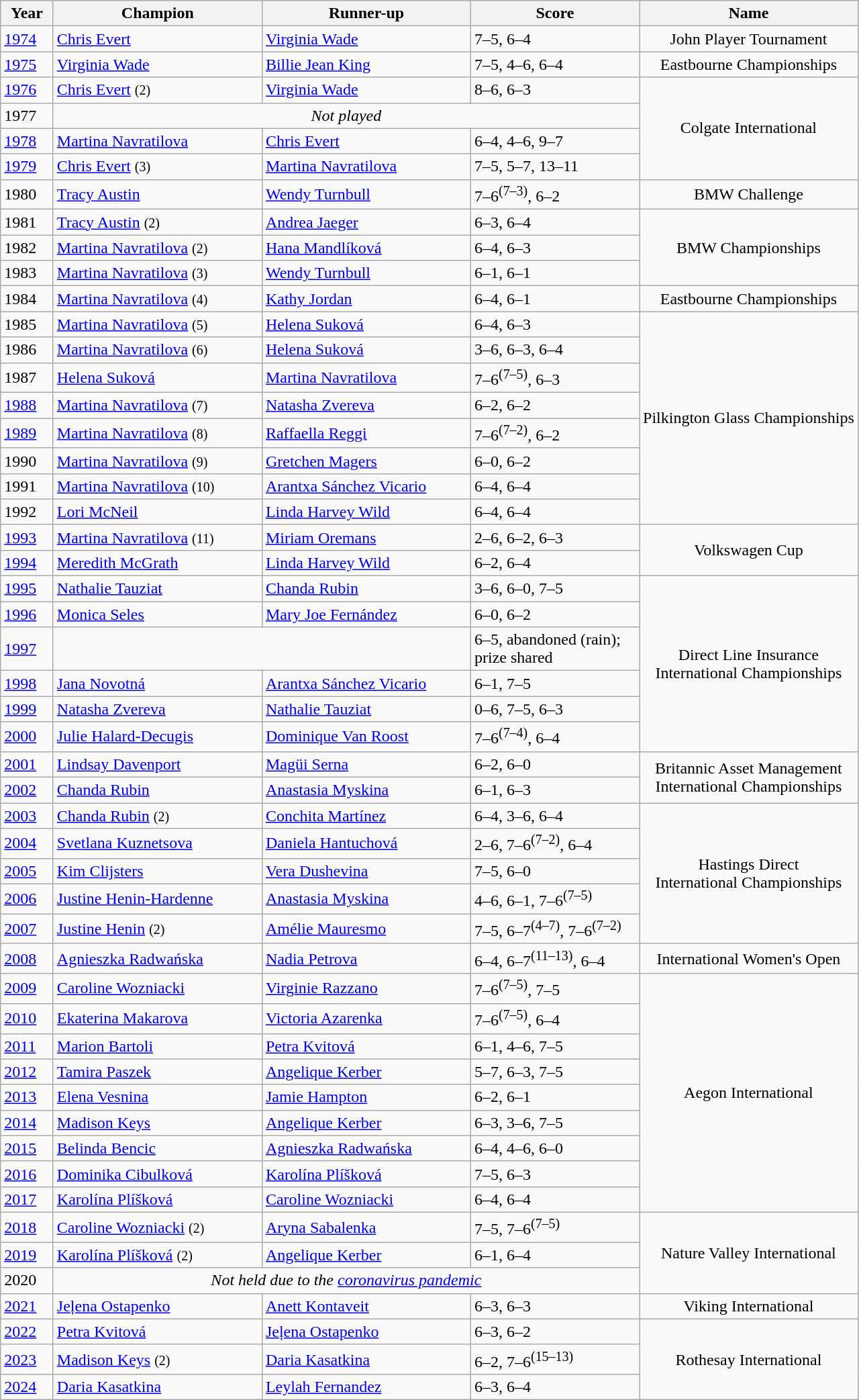<table class="wikitable">
<tr>
<th style="width:45px">Year</th>
<th style="width:200px">Champion</th>
<th style="width:200px">Runner-up</th>
<th style="width:160px">Score</th>
<th>Name</th>
</tr>
<tr>
<td><a href='#'>1974</a></td>
<td> <a href='#'>Chris Evert</a></td>
<td> <a href='#'>Virginia Wade</a></td>
<td>7–5, 6–4</td>
<td style="text-align:center;">John Player Tournament</td>
</tr>
<tr>
<td><a href='#'>1975</a></td>
<td> <a href='#'>Virginia Wade</a></td>
<td> <a href='#'>Billie Jean King</a></td>
<td>7–5, 4–6, 6–4</td>
<td style="text-align:center;">Eastbourne Championships</td>
</tr>
<tr>
<td><a href='#'>1976</a></td>
<td> <a href='#'>Chris Evert</a> <small> (2) </small></td>
<td> <a href='#'>Virginia Wade</a></td>
<td>8–6, 6–3</td>
<td style="text-align:center;" rowspan="4">Colgate International</td>
</tr>
<tr>
<td>1977</td>
<td colspan="3" style="text-align:center;"><em>Not played</em></td>
</tr>
<tr>
<td><a href='#'>1978</a></td>
<td> <a href='#'>Martina Navratilova</a></td>
<td> <a href='#'>Chris Evert</a></td>
<td>6–4, 4–6, 9–7</td>
</tr>
<tr>
<td><a href='#'>1979</a></td>
<td> <a href='#'>Chris Evert</a> <small> (3) </small></td>
<td> <a href='#'>Martina Navratilova</a></td>
<td>7–5, 5–7, 13–11</td>
</tr>
<tr>
<td>1980</td>
<td> <a href='#'>Tracy Austin</a></td>
<td> <a href='#'>Wendy Turnbull</a></td>
<td>7–6<sup>(7–3)</sup>, 6–2</td>
<td style="text-align:center;">BMW Challenge</td>
</tr>
<tr>
<td>1981</td>
<td> <a href='#'>Tracy Austin</a> <small> (2) </small></td>
<td> <a href='#'>Andrea Jaeger</a></td>
<td>6–3, 6–4</td>
<td style="text-align:center;" rowspan="3">BMW Championships</td>
</tr>
<tr>
<td>1982</td>
<td> <a href='#'>Martina Navratilova</a> <small> (2) </small></td>
<td> <a href='#'>Hana Mandlíková</a></td>
<td>6–4, 6–3</td>
</tr>
<tr>
<td>1983</td>
<td> <a href='#'>Martina Navratilova</a> <small> (3) </small></td>
<td> <a href='#'>Wendy Turnbull</a></td>
<td>6–1, 6–1</td>
</tr>
<tr>
<td>1984</td>
<td> <a href='#'>Martina Navratilova</a> <small> (4) </small></td>
<td> <a href='#'>Kathy Jordan</a></td>
<td>6–4, 6–1</td>
<td style="text-align:center;">Eastbourne Championships</td>
</tr>
<tr>
<td>1985</td>
<td> <a href='#'>Martina Navratilova</a> <small> (5) </small></td>
<td> <a href='#'>Helena Suková</a></td>
<td>6–4, 6–3</td>
<td style="text-align:center;" rowspan="8">Pilkington Glass Championships</td>
</tr>
<tr>
<td>1986</td>
<td> <a href='#'>Martina Navratilova</a> <small> (6) </small></td>
<td> <a href='#'>Helena Suková</a></td>
<td>3–6, 6–3, 6–4</td>
</tr>
<tr>
<td>1987</td>
<td> <a href='#'>Helena Suková</a></td>
<td> <a href='#'>Martina Navratilova</a></td>
<td>7–6<sup>(7–5)</sup>, 6–3</td>
</tr>
<tr>
<td><a href='#'>1988</a></td>
<td> <a href='#'>Martina Navratilova</a> <small> (7) </small></td>
<td> <a href='#'>Natasha Zvereva</a></td>
<td>6–2, 6–2</td>
</tr>
<tr>
<td><a href='#'>1989</a></td>
<td> <a href='#'>Martina Navratilova</a> <small> (8) </small></td>
<td> <a href='#'>Raffaella Reggi</a></td>
<td>7–6<sup>(7–2)</sup>, 6–2</td>
</tr>
<tr>
<td>1990</td>
<td> <a href='#'>Martina Navratilova</a> <small> (9) </small></td>
<td> <a href='#'>Gretchen Magers</a></td>
<td>6–0, 6–2</td>
</tr>
<tr>
<td>1991</td>
<td> <a href='#'>Martina Navratilova</a> <small> (10) </small></td>
<td> <a href='#'>Arantxa Sánchez Vicario</a></td>
<td>6–4, 6–4</td>
</tr>
<tr>
<td>1992</td>
<td> <a href='#'>Lori McNeil</a></td>
<td> <a href='#'>Linda Harvey Wild</a></td>
<td>6–4, 6–4</td>
</tr>
<tr>
<td><a href='#'>1993</a></td>
<td> <a href='#'>Martina Navratilova</a> <small> (11) </small></td>
<td> <a href='#'>Miriam Oremans</a></td>
<td>2–6, 6–2, 6–3</td>
<td style="text-align:center;" rowspan="2">Volkswagen Cup</td>
</tr>
<tr>
<td><a href='#'>1994</a></td>
<td> <a href='#'>Meredith McGrath</a></td>
<td> <a href='#'>Linda Harvey Wild</a></td>
<td>6–2, 6–4</td>
</tr>
<tr>
<td><a href='#'>1995</a></td>
<td> <a href='#'>Nathalie Tauziat</a></td>
<td> <a href='#'>Chanda Rubin</a></td>
<td>3–6, 6–0, 7–5</td>
<td style="text-align:center;" rowspan="6">Direct Line Insurance <br> International Championships</td>
</tr>
<tr>
<td><a href='#'>1996</a></td>
<td> <a href='#'>Monica Seles</a></td>
<td> <a href='#'>Mary Joe Fernández</a></td>
<td>6–0, 6–2</td>
</tr>
<tr>
<td><a href='#'>1997</a></td>
<td colspan=2></td>
<td>6–5, abandoned (rain); <br> prize shared</td>
</tr>
<tr>
<td><a href='#'>1998</a></td>
<td> <a href='#'>Jana Novotná</a></td>
<td> <a href='#'>Arantxa Sánchez Vicario</a></td>
<td>6–1, 7–5</td>
</tr>
<tr>
<td><a href='#'>1999</a></td>
<td> <a href='#'>Natasha Zvereva</a></td>
<td> <a href='#'>Nathalie Tauziat</a></td>
<td>0–6, 7–5, 6–3</td>
</tr>
<tr>
<td><a href='#'>2000</a></td>
<td> <a href='#'>Julie Halard-Decugis</a></td>
<td> <a href='#'>Dominique Van Roost</a></td>
<td>7–6<sup>(7–4)</sup>, 6–4</td>
</tr>
<tr>
<td><a href='#'>2001</a></td>
<td> <a href='#'>Lindsay Davenport</a></td>
<td> <a href='#'>Magüi Serna</a></td>
<td>6–2, 6–0</td>
<td style="text-align:center;" rowspan="2">Britannic Asset Management <br> International Championships</td>
</tr>
<tr>
<td><a href='#'>2002</a></td>
<td> <a href='#'>Chanda Rubin</a></td>
<td> <a href='#'>Anastasia Myskina</a></td>
<td>6–1, 6–3</td>
</tr>
<tr>
<td><a href='#'>2003</a></td>
<td> <a href='#'>Chanda Rubin</a> <small> (2) </small></td>
<td> <a href='#'>Conchita Martínez</a></td>
<td>6–4, 3–6, 6–4</td>
<td style="text-align:center;" rowspan="5">Hastings Direct <br> International Championships</td>
</tr>
<tr>
<td><a href='#'>2004</a></td>
<td> <a href='#'>Svetlana Kuznetsova</a></td>
<td> <a href='#'>Daniela Hantuchová</a></td>
<td>2–6, 7–6<sup>(7–2)</sup>, 6–4</td>
</tr>
<tr>
<td><a href='#'>2005</a></td>
<td> <a href='#'>Kim Clijsters</a></td>
<td> <a href='#'>Vera Dushevina</a></td>
<td>7–5, 6–0</td>
</tr>
<tr>
<td><a href='#'>2006</a></td>
<td> <a href='#'>Justine Henin-Hardenne</a></td>
<td> <a href='#'>Anastasia Myskina</a></td>
<td>4–6, 6–1, 7–6<sup>(7–5)</sup></td>
</tr>
<tr>
<td><a href='#'>2007</a></td>
<td> <a href='#'>Justine Henin</a> <small> (2) </small></td>
<td> <a href='#'>Amélie Mauresmo</a></td>
<td>7–5, 6–7<sup>(4–7)</sup>, 7–6<sup>(7–2)</sup></td>
</tr>
<tr>
<td><a href='#'>2008</a></td>
<td> <a href='#'>Agnieszka Radwańska</a></td>
<td> <a href='#'>Nadia Petrova</a></td>
<td>6–4, 6–7<sup>(11–13)</sup>, 6–4</td>
<td style="text-align:center;">International Women's Open</td>
</tr>
<tr>
<td><a href='#'>2009</a></td>
<td> <a href='#'>Caroline Wozniacki</a></td>
<td> <a href='#'>Virginie Razzano</a></td>
<td>7–6<sup>(7–5)</sup>, 7–5</td>
<td style="text-align:center;" rowspan="9">Aegon International</td>
</tr>
<tr>
<td><a href='#'>2010</a></td>
<td> <a href='#'>Ekaterina Makarova</a></td>
<td> <a href='#'>Victoria Azarenka</a></td>
<td>7–6<sup>(7–5)</sup>, 6–4</td>
</tr>
<tr>
<td><a href='#'>2011</a></td>
<td> <a href='#'>Marion Bartoli</a></td>
<td> <a href='#'>Petra Kvitová</a></td>
<td>6–1, 4–6, 7–5</td>
</tr>
<tr>
<td><a href='#'>2012</a></td>
<td> <a href='#'>Tamira Paszek</a></td>
<td> <a href='#'>Angelique Kerber</a></td>
<td>5–7, 6–3, 7–5</td>
</tr>
<tr>
<td><a href='#'>2013</a></td>
<td> <a href='#'>Elena Vesnina</a></td>
<td> <a href='#'>Jamie Hampton</a></td>
<td>6–2, 6–1</td>
</tr>
<tr>
<td><a href='#'>2014</a></td>
<td> <a href='#'>Madison Keys</a></td>
<td> <a href='#'>Angelique Kerber</a></td>
<td>6–3, 3–6, 7–5</td>
</tr>
<tr>
<td><a href='#'>2015</a></td>
<td> <a href='#'>Belinda Bencic</a></td>
<td> <a href='#'>Agnieszka Radwańska</a></td>
<td>6–4, 4–6, 6–0</td>
</tr>
<tr>
<td><a href='#'>2016</a></td>
<td> <a href='#'>Dominika Cibulková</a></td>
<td> <a href='#'>Karolína Plíšková</a></td>
<td>7–5, 6–3</td>
</tr>
<tr>
<td><a href='#'>2017</a></td>
<td> <a href='#'>Karolína Plíšková</a></td>
<td> <a href='#'>Caroline Wozniacki</a></td>
<td>6–4, 6–4</td>
</tr>
<tr>
<td><a href='#'>2018</a></td>
<td> <a href='#'>Caroline Wozniacki</a> <small> (2) </small></td>
<td> <a href='#'>Aryna Sabalenka</a></td>
<td>7–5, 7–6<sup>(7–5)</sup></td>
<td style="text-align:center;" rowspan="3">Nature Valley International</td>
</tr>
<tr>
<td><a href='#'>2019</a></td>
<td> <a href='#'>Karolína Plíšková</a> <small>(2)</small></td>
<td> <a href='#'>Angelique Kerber</a></td>
<td>6–1, 6–4</td>
</tr>
<tr>
<td>2020</td>
<td colspan="3" style="text-align:center;"><em>Not held due to the <a href='#'>coronavirus pandemic</a></em></td>
</tr>
<tr>
<td><a href='#'>2021</a></td>
<td> <a href='#'>Jeļena Ostapenko</a></td>
<td> <a href='#'>Anett Kontaveit</a></td>
<td>6–3, 6–3</td>
<td style="text-align:center;" rowspan="1">Viking International</td>
</tr>
<tr>
<td><a href='#'>2022</a></td>
<td> <a href='#'>Petra Kvitová</a></td>
<td> <a href='#'>Jeļena Ostapenko</a></td>
<td>6–3, 6–2</td>
<td style="text-align:center;" rowspan="3">Rothesay International</td>
</tr>
<tr>
<td><a href='#'>2023</a></td>
<td> <a href='#'>Madison Keys</a> <small>(2)</small></td>
<td> <a href='#'>Daria Kasatkina</a></td>
<td>6–2, 7–6<sup>(15–13)</sup></td>
</tr>
<tr>
<td><a href='#'>2024</a></td>
<td> <a href='#'>Daria Kasatkina</a></td>
<td> <a href='#'>Leylah Fernandez</a></td>
<td>6–3, 6–4</td>
</tr>
</table>
